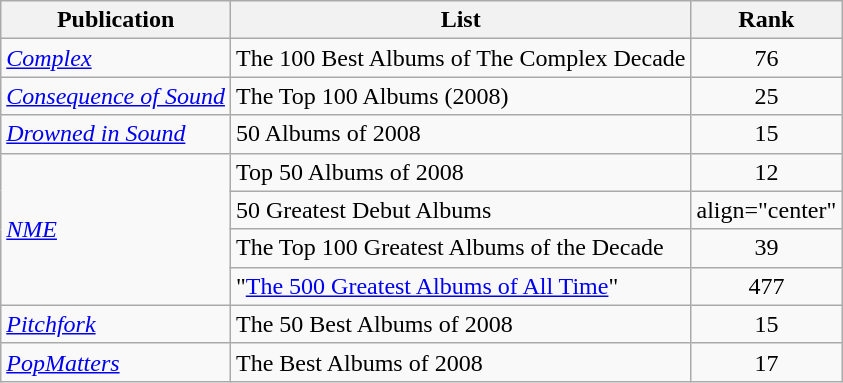<table class="wikitable sortable">
<tr>
<th>Publication</th>
<th>List</th>
<th>Rank</th>
</tr>
<tr>
<td><em><a href='#'>Complex</a></em></td>
<td>The 100 Best Albums of The Complex Decade</td>
<td align="center">76</td>
</tr>
<tr>
<td><em><a href='#'>Consequence of Sound</a></em></td>
<td>The Top 100 Albums (2008)</td>
<td align="center">25</td>
</tr>
<tr>
<td><em><a href='#'>Drowned in Sound</a></em></td>
<td>50 Albums of 2008</td>
<td align="center">15</td>
</tr>
<tr>
<td rowspan="4"><em><a href='#'>NME</a></em></td>
<td>Top 50 Albums of 2008</td>
<td align="center">12</td>
</tr>
<tr>
<td>50 Greatest Debut Albums</td>
<td>align="center" </td>
</tr>
<tr>
<td>The Top 100 Greatest Albums of the Decade</td>
<td align="center">39</td>
</tr>
<tr>
<td>"<a href='#'>The 500 Greatest Albums of All Time</a>"</td>
<td align="center">477</td>
</tr>
<tr>
<td><em><a href='#'>Pitchfork</a></em></td>
<td>The 50 Best Albums of 2008</td>
<td align="center">15</td>
</tr>
<tr>
<td><em><a href='#'>PopMatters</a></em></td>
<td>The Best Albums of 2008</td>
<td align="center">17</td>
</tr>
</table>
